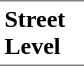<table border=0 cellspacing=0 cellpadding=3>
<tr>
<td style="border-bottom:solid 1px gray;border-top:solid 1px gray;" width=50 valign=top><strong>Street Level</strong></td>
</tr>
</table>
